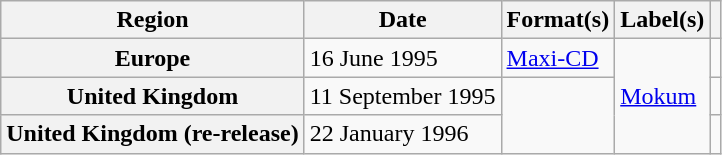<table class="wikitable plainrowheaders">
<tr>
<th scope="col">Region</th>
<th scope="col">Date</th>
<th scope="col">Format(s)</th>
<th scope="col">Label(s)</th>
<th scope="col"></th>
</tr>
<tr>
<th scope="row">Europe</th>
<td>16 June 1995</td>
<td><a href='#'>Maxi-CD</a></td>
<td rowspan="3"><a href='#'>Mokum</a></td>
<td></td>
</tr>
<tr>
<th scope="row">United Kingdom</th>
<td>11 September 1995</td>
<td rowspan="2"></td>
<td></td>
</tr>
<tr>
<th scope="row">United Kingdom (re-release)</th>
<td>22 January 1996</td>
<td></td>
</tr>
</table>
